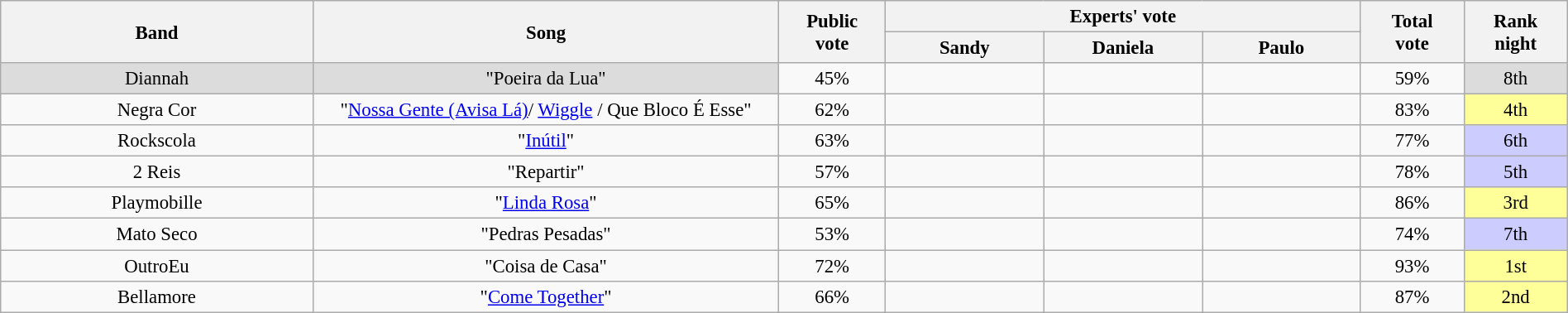<table class="wikitable" style="font-size:95%; text-align:center" width="100%">
<tr>
<th width="135" rowspan=2>Band</th>
<th width="205" rowspan=2>Song</th>
<th width="040" rowspan=2>Public<br>vote</th>
<th colspan=3>Experts' vote</th>
<th width="040" rowspan=2>Total<br>vote</th>
<th width="040" rowspan=2>Rank<br>night</th>
</tr>
<tr>
<th width="065">Sandy</th>
<th width="065">Daniela</th>
<th width="065">Paulo</th>
</tr>
<tr>
<td bgcolor="#DCDCDC">Diannah</td>
<td bgcolor="#DCDCDC">"Poeira da Lua"</td>
<td>45%</td>
<td></td>
<td></td>
<td></td>
<td>59%</td>
<td bgcolor="#DCDCDC">8th</td>
</tr>
<tr>
<td>Negra Cor</td>
<td>"<a href='#'>Nossa Gente (Avisa Lá)</a>/ <a href='#'>Wiggle</a> / Que Bloco É Esse"</td>
<td>62%</td>
<td></td>
<td></td>
<td></td>
<td>83%</td>
<td bgcolor="#FFFF99">4th</td>
</tr>
<tr>
<td>Rockscola</td>
<td>"<a href='#'>Inútil</a>"</td>
<td>63%</td>
<td></td>
<td></td>
<td></td>
<td>77%</td>
<td bgcolor="#CCCCFF">6th</td>
</tr>
<tr>
<td>2 Reis</td>
<td>"Repartir"</td>
<td>57%</td>
<td></td>
<td></td>
<td></td>
<td>78%</td>
<td bgcolor="#CCCCFF">5th</td>
</tr>
<tr>
<td>Playmobille</td>
<td>"<a href='#'>Linda Rosa</a>"</td>
<td>65%</td>
<td></td>
<td></td>
<td></td>
<td>86%</td>
<td bgcolor="#FFFF99">3rd</td>
</tr>
<tr>
<td>Mato Seco</td>
<td>"Pedras Pesadas"</td>
<td>53%</td>
<td></td>
<td></td>
<td></td>
<td>74%</td>
<td bgcolor="#CCCCFF">7th</td>
</tr>
<tr>
<td>OutroEu</td>
<td>"Coisa de Casa"</td>
<td>72%</td>
<td></td>
<td></td>
<td></td>
<td>93%</td>
<td bgcolor="#FFFF99">1st</td>
</tr>
<tr>
<td>Bellamore</td>
<td>"<a href='#'>Come Together</a>"</td>
<td>66%</td>
<td></td>
<td></td>
<td></td>
<td>87%</td>
<td bgcolor="#FFFF99">2nd</td>
</tr>
</table>
